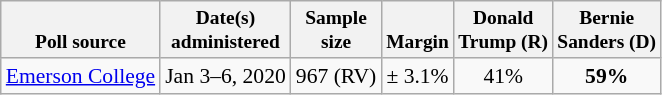<table class="wikitable" style="font-size:90%;text-align:center;">
<tr style="vertical-align:bottom; font-size:90%;">
<th>Poll source</th>
<th>Date(s)<br>administered</th>
<th>Sample<br>size</th>
<th>Margin<br></th>
<th>Donald<br>Trump (R)</th>
<th>Bernie<br>Sanders (D)</th>
</tr>
<tr>
<td style="text-align:left;"><a href='#'>Emerson College</a></td>
<td>Jan 3–6, 2020</td>
<td>967 (RV)</td>
<td>± 3.1%</td>
<td>41%</td>
<td><strong>59%</strong></td>
</tr>
</table>
